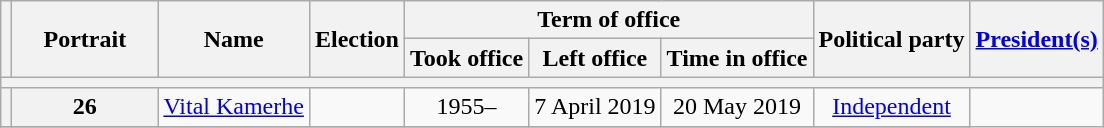<table class="wikitable" style="text-align:center">
<tr>
<th rowspan="2"></th>
<th rowspan="2" width="90px">Portrait</th>
<th rowspan="2">Name<br></th>
<th rowspan="2">Election</th>
<th colspan="3">Term of office</th>
<th rowspan="2">Political party</th>
<th rowspan="2" colspan="2"><a href='#'>President(s)</a><br></th>
</tr>
<tr>
<th>Took office</th>
<th>Left office</th>
<th>Time in office</th>
</tr>
<tr>
<th colspan="10"></th>
</tr>
<tr>
<th></th>
<th>26</th>
<td><a href='#'>Vital Kamerhe</a></td>
<td></td>
<td>1955–</td>
<td>7 April 2019</td>
<td>20 May 2019</td>
<td><a href='#'>Independent</a></td>
</tr>
<tr>
</tr>
</table>
